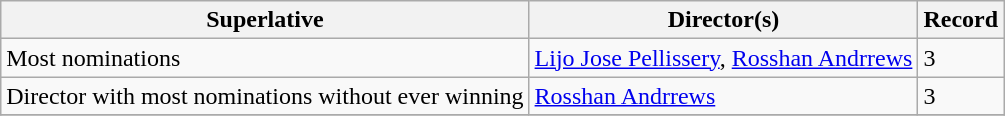<table class="wikitable">
<tr>
<th>Superlative</th>
<th>Director(s)</th>
<th>Record</th>
</tr>
<tr>
<td>Most nominations</td>
<td><a href='#'>Lijo Jose Pellissery</a>, <a href='#'>Rosshan Andrrews</a></td>
<td>3</td>
</tr>
<tr>
<td>Director with most nominations without ever winning</td>
<td><a href='#'>Rosshan Andrrews</a></td>
<td>3</td>
</tr>
<tr>
</tr>
</table>
